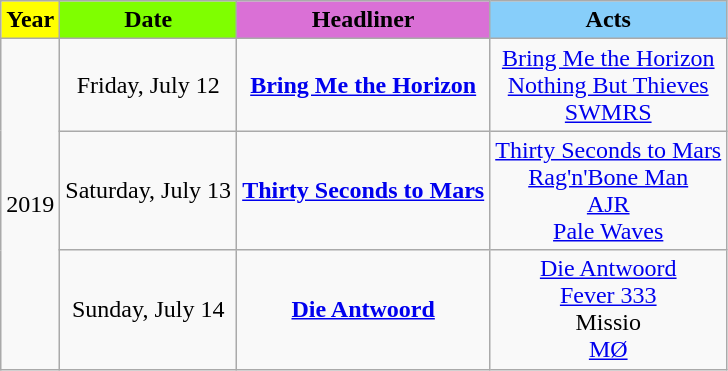<table class="wikitable">
<tr>
<th style="background:#FFFF00">Year</th>
<th style="background:#7FFF00">Date</th>
<th style="background:#DA70D6">Headliner</th>
<th style="background:#87CEFA">Acts</th>
</tr>
<tr align="center">
<td rowspan="3">2019</td>
<td>Friday, July 12</td>
<td><strong><a href='#'>Bring Me the Horizon</a></strong></td>
<td><a href='#'>Bring Me the Horizon</a> <br><a href='#'>Nothing But Thieves</a> <br><a href='#'>SWMRS</a></td>
</tr>
<tr align="center">
<td>Saturday, July 13</td>
<td><strong><a href='#'>Thirty Seconds to Mars</a></strong></td>
<td><a href='#'>Thirty Seconds to Mars</a> <br><a href='#'>Rag'n'Bone Man</a> <br><a href='#'>AJR</a><br><a href='#'>Pale Waves</a></td>
</tr>
<tr align="center">
<td>Sunday, July 14</td>
<td><strong><a href='#'>Die Antwoord</a></strong></td>
<td><a href='#'>Die Antwoord</a><br><a href='#'>Fever 333</a><br>Missio<br><a href='#'>MØ</a></td>
</tr>
</table>
